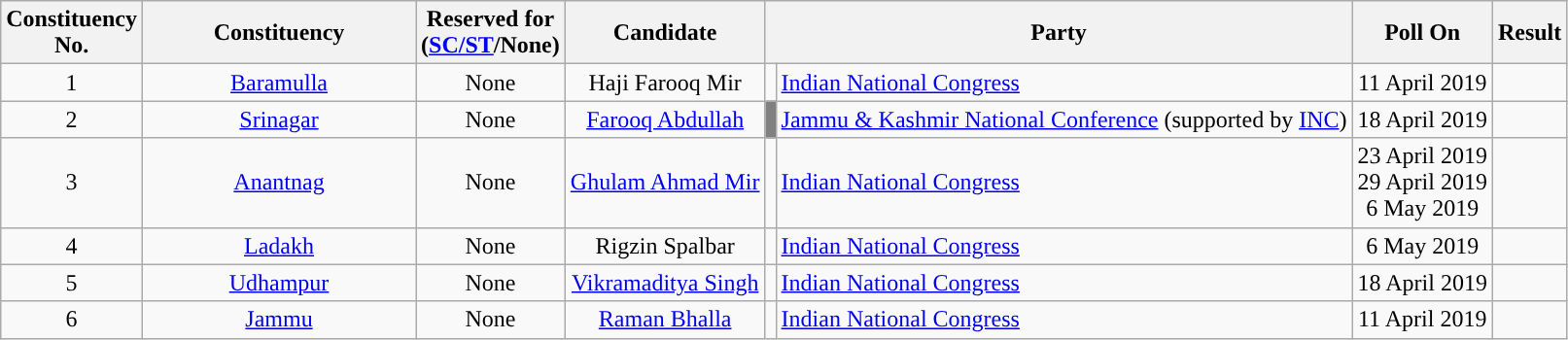<table class="wikitable sortable">
<tr>
<th>Constituency <br> No.</th>
<th style="width:180px;">Constituency</th>
<th>Reserved for<br>(<a href='#'>SC/ST</a>/None)</th>
<th>Candidate</th>
<th colspan="2">Party</th>
<th>Poll On</th>
<th>Result</th>
</tr>
<tr>
<td style="text-align:center;">1</td>
<td style="text-align:center;"><a href='#'>Baramulla</a></td>
<td style="text-align:center;">None</td>
<td style="text-align:center;">Haji Farooq Mir</td>
<td></td>
<td><a href='#'>Indian National Congress</a></td>
<td style="text-align:center;">11 April 2019</td>
<td></td>
</tr>
<tr>
<td style="text-align:center;">2</td>
<td style="text-align:center;"><a href='#'>Srinagar</a></td>
<td style="text-align:center;">None</td>
<td style="text-align:center;"><a href='#'>Farooq Abdullah</a></td>
<td style="background:grey;"></td>
<td><a href='#'>Jammu & Kashmir National Conference</a> (supported by <a href='#'>INC</a>)</td>
<td style="text-align:center;">18 April 2019</td>
<td></td>
</tr>
<tr>
<td style="text-align:center;">3</td>
<td style="text-align:center;"><a href='#'>Anantnag</a></td>
<td style="text-align:center;">None</td>
<td style="text-align:center;"><a href='#'>Ghulam Ahmad Mir</a></td>
<td></td>
<td><a href='#'>Indian National Congress</a></td>
<td style="text-align:center;">23 April 2019<br>29 April 2019<br>6 May 2019</td>
<td></td>
</tr>
<tr>
<td style="text-align:center;">4</td>
<td style="text-align:center;"><a href='#'>Ladakh</a></td>
<td style="text-align:center;">None</td>
<td style="text-align:center;">Rigzin Spalbar</td>
<td></td>
<td><a href='#'>Indian National Congress</a></td>
<td style="text-align:center;">6 May 2019</td>
<td></td>
</tr>
<tr>
<td style="text-align:center;">5</td>
<td style="text-align:center;"><a href='#'>Udhampur</a></td>
<td style="text-align:center;">None</td>
<td style="text-align:center;"><a href='#'>Vikramaditya Singh</a></td>
<td></td>
<td><a href='#'>Indian National Congress</a></td>
<td style="text-align:center;">18 April 2019</td>
<td></td>
</tr>
<tr>
<td style="text-align:center;">6</td>
<td style="text-align:center;"><a href='#'>Jammu</a></td>
<td style="text-align:center;">None</td>
<td style="text-align:center;"><a href='#'>Raman Bhalla</a></td>
<td></td>
<td><a href='#'>Indian National Congress</a></td>
<td style="text-align:center;">11 April 2019</td>
<td></td>
</tr>
</table>
